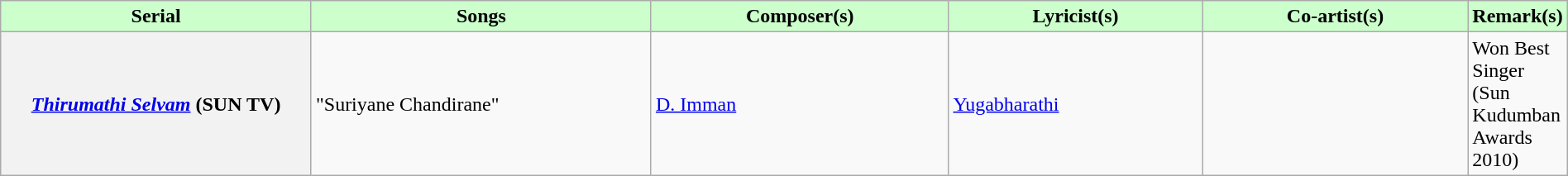<table class="wikitable plainrowheaders" width="100%" textcolor:#000;">
<tr style="background:#cfc; text-align:center;">
<td scope="col" width=21%><strong>Serial</strong></td>
<td scope="col" width=23%><strong>Songs</strong></td>
<td scope="col" width=20%><strong>Composer(s)</strong></td>
<td scope="col" width=17%><strong>Lyricist(s)</strong></td>
<td scope="col" width=18%><strong>Co-artist(s)</strong></td>
<td scope="col" width=30%><strong>Remark(s)</strong></td>
</tr>
<tr>
<th scope="row"><em><a href='#'>Thirumathi Selvam</a></em> (SUN TV)</th>
<td>"Suriyane Chandirane"</td>
<td><a href='#'>D. Imman</a></td>
<td><a href='#'>Yugabharathi</a></td>
<td></td>
<td>Won Best Singer (Sun Kudumban Awards 2010)</td>
</tr>
</table>
